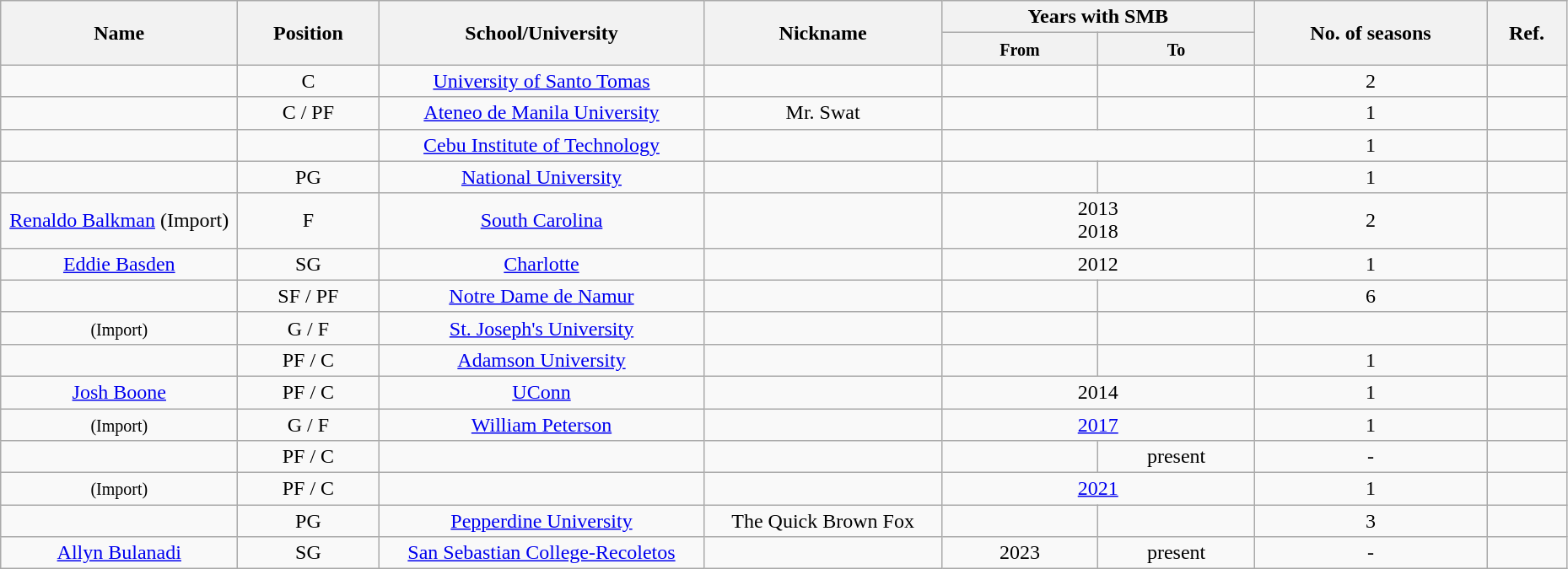<table class="wikitable sortable" style="text-align:center" width="98%">
<tr>
<th style="width:180px;" rowspan="2">Name</th>
<th rowspan="2">Position</th>
<th style="width:250px;" rowspan="2">School/University</th>
<th style="width:180px;" rowspan="2">Nickname</th>
<th style="width:180px; text-align:center;" colspan="2">Years with SMB</th>
<th rowspan="2">No. of seasons</th>
<th rowspan="2"; class=unsortable>Ref.</th>
</tr>
<tr>
<th style="width:10%; text-align:center;"><small>From</small></th>
<th style="width:10%; text-align:center;"><small>To</small></th>
</tr>
<tr>
<td></td>
<td>C</td>
<td><a href='#'>University of Santo Tomas</a></td>
<td></td>
<td></td>
<td></td>
<td>2</td>
<td></td>
</tr>
<tr>
<td></td>
<td>C / PF</td>
<td><a href='#'>Ateneo de Manila University</a></td>
<td>Mr. Swat</td>
<td></td>
<td></td>
<td>1</td>
<td></td>
</tr>
<tr>
<td></td>
<td></td>
<td><a href='#'>Cebu Institute of Technology</a></td>
<td></td>
<td colspan="2"></td>
<td>1</td>
<td></td>
</tr>
<tr>
<td></td>
<td>PG</td>
<td><a href='#'>National University</a></td>
<td></td>
<td></td>
<td></td>
<td>1</td>
<td></td>
</tr>
<tr>
<td><a href='#'>Renaldo Balkman</a> (Import)</td>
<td>F</td>
<td><a href='#'>South Carolina</a></td>
<td></td>
<td colspan="2">2013<br>2018</td>
<td>2</td>
<td></td>
</tr>
<tr>
<td><a href='#'>Eddie Basden</a></td>
<td>SG</td>
<td><a href='#'>Charlotte</a></td>
<td></td>
<td colspan="2">2012</td>
<td>1</td>
<td></td>
</tr>
<tr>
<td></td>
<td>SF / PF</td>
<td><a href='#'>Notre Dame de Namur</a></td>
<td></td>
<td></td>
<td></td>
<td>6</td>
<td></td>
</tr>
<tr>
<td> <small>(Import)</small></td>
<td>G / F</td>
<td><a href='#'>St. Joseph's University</a></td>
<td></td>
<td></td>
<td></td>
<td></td>
<td></td>
</tr>
<tr>
<td></td>
<td>PF / C</td>
<td><a href='#'>Adamson University</a></td>
<td></td>
<td></td>
<td></td>
<td>1</td>
<td></td>
</tr>
<tr>
<td><a href='#'>Josh Boone</a></td>
<td>PF / C</td>
<td><a href='#'>UConn</a></td>
<td></td>
<td colspan="2">2014</td>
<td>1</td>
<td></td>
</tr>
<tr>
<td> <small>(Import)</small></td>
<td>G / F</td>
<td><a href='#'>William Peterson</a></td>
<td></td>
<td colspan="2"><a href='#'>2017</a></td>
<td>1</td>
<td></td>
</tr>
<tr>
<td></td>
<td>PF / C</td>
<td></td>
<td></td>
<td></td>
<td>present</td>
<td>-</td>
<td></td>
</tr>
<tr>
<td> <small>(Import)</small></td>
<td>PF / C</td>
<td></td>
<td></td>
<td colspan="2"><a href='#'>2021</a></td>
<td>1</td>
<td></td>
</tr>
<tr>
<td></td>
<td>PG</td>
<td><a href='#'>Pepperdine University</a></td>
<td>The Quick Brown Fox</td>
<td></td>
<td></td>
<td>3</td>
<td></td>
</tr>
<tr>
<td><a href='#'>Allyn Bulanadi</a></td>
<td>SG</td>
<td><a href='#'>San Sebastian College-Recoletos</a></td>
<td></td>
<td>2023</td>
<td>present</td>
<td>-</td>
<td></td>
</tr>
</table>
